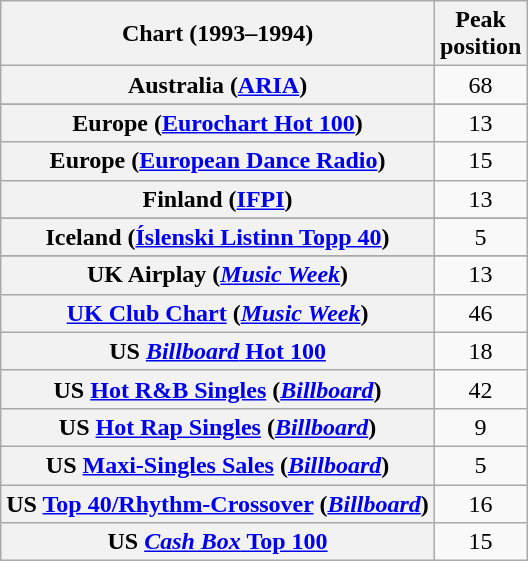<table class="wikitable sortable plainrowheaders" style="text-align:center">
<tr>
<th>Chart (1993–1994)</th>
<th>Peak<br>position</th>
</tr>
<tr>
<th scope="row">Australia (<a href='#'>ARIA</a>)</th>
<td>68</td>
</tr>
<tr>
</tr>
<tr>
</tr>
<tr>
</tr>
<tr>
<th scope="row">Europe (<a href='#'>Eurochart Hot 100</a>)</th>
<td>13</td>
</tr>
<tr>
<th scope="row">Europe (<a href='#'>European Dance Radio</a>)</th>
<td>15</td>
</tr>
<tr>
<th scope="row">Finland (<a href='#'>IFPI</a>)</th>
<td>13</td>
</tr>
<tr>
</tr>
<tr>
<th scope="row">Iceland (<a href='#'>Íslenski Listinn Topp 40</a>)</th>
<td>5</td>
</tr>
<tr>
</tr>
<tr>
</tr>
<tr>
</tr>
<tr>
</tr>
<tr>
</tr>
<tr>
</tr>
<tr>
</tr>
<tr>
</tr>
<tr>
<th scope="row">UK Airplay (<em><a href='#'>Music Week</a></em>)</th>
<td>13</td>
</tr>
<tr>
<th scope="row"><a href='#'>UK Club Chart</a> (<em><a href='#'>Music Week</a></em>)</th>
<td>46</td>
</tr>
<tr>
<th scope="row">US <a href='#'><em>Billboard</em> Hot 100</a></th>
<td>18</td>
</tr>
<tr>
<th scope="row">US <a href='#'>Hot R&B Singles</a> (<em><a href='#'>Billboard</a></em>)</th>
<td>42</td>
</tr>
<tr>
<th scope="row">US <a href='#'>Hot Rap Singles</a> (<em><a href='#'>Billboard</a></em>)</th>
<td>9</td>
</tr>
<tr>
<th scope="row">US <a href='#'>Maxi-Singles Sales</a> (<em><a href='#'>Billboard</a></em>)</th>
<td>5</td>
</tr>
<tr>
<th scope="row">US <a href='#'>Top 40/Rhythm-Crossover</a> (<em><a href='#'>Billboard</a></em>)</th>
<td>16</td>
</tr>
<tr>
<th scope="row">US <a href='#'><em>Cash Box</em> Top 100</a></th>
<td>15</td>
</tr>
</table>
